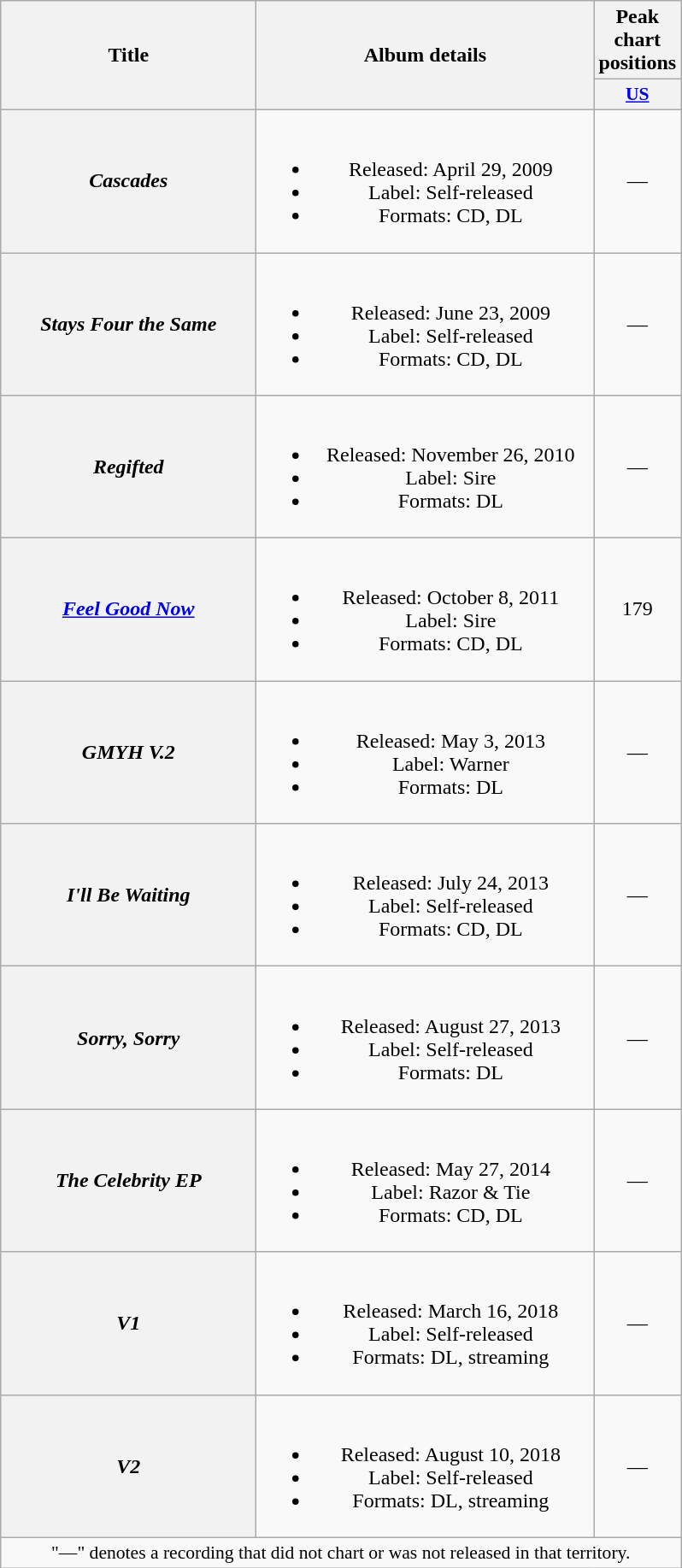<table class="wikitable plainrowheaders" style="text-align:center;">
<tr>
<th scope="col" rowspan="2" style="width:12em;">Title</th>
<th scope="col" rowspan="2" style="width:16em;">Album details</th>
<th scope="col" colspan="1">Peak chart positions</th>
</tr>
<tr>
<th scope="col" style="width:2.5em;font-size:90%;"><a href='#'>US</a><br></th>
</tr>
<tr>
<th scope="row"><em>Cascades</em></th>
<td><br><ul><li>Released: April 29, 2009</li><li>Label: Self-released</li><li>Formats: CD, DL</li></ul></td>
<td>—</td>
</tr>
<tr>
<th scope="row"><em>Stays Four the Same</em></th>
<td><br><ul><li>Released: June 23, 2009</li><li>Label: Self-released</li><li>Formats: CD, DL</li></ul></td>
<td>—</td>
</tr>
<tr>
<th scope="row"><em>Regifted</em></th>
<td><br><ul><li>Released: November 26, 2010</li><li>Label: Sire</li><li>Formats: DL</li></ul></td>
<td>—</td>
</tr>
<tr>
<th scope="row"><em><a href='#'>Feel Good Now</a></em></th>
<td><br><ul><li>Released: October 8, 2011</li><li>Label: Sire</li><li>Formats: CD, DL</li></ul></td>
<td>179</td>
</tr>
<tr>
<th scope="row"><em>GMYH V.2</em></th>
<td><br><ul><li>Released: May 3, 2013</li><li>Label: Warner</li><li>Formats: DL</li></ul></td>
<td>—</td>
</tr>
<tr>
<th scope="row"><em>I'll Be Waiting</em></th>
<td><br><ul><li>Released: July 24, 2013</li><li>Label: Self-released</li><li>Formats: CD, DL</li></ul></td>
<td>—</td>
</tr>
<tr>
<th scope="row"><em>Sorry, Sorry</em></th>
<td><br><ul><li>Released: August 27, 2013</li><li>Label: Self-released</li><li>Formats: DL</li></ul></td>
<td>—</td>
</tr>
<tr>
<th scope="row"><em>The Celebrity EP</em></th>
<td><br><ul><li>Released: May 27, 2014</li><li>Label: Razor & Tie</li><li>Formats: CD, DL</li></ul></td>
<td>—</td>
</tr>
<tr>
<th scope="row"><em>V1</em></th>
<td><br><ul><li>Released: March 16, 2018</li><li>Label: Self-released</li><li>Formats: DL, streaming</li></ul></td>
<td>—</td>
</tr>
<tr>
<th scope="row"><em>V2</em></th>
<td><br><ul><li>Released: August 10, 2018</li><li>Label: Self-released</li><li>Formats: DL, streaming</li></ul></td>
<td>—</td>
</tr>
<tr>
<td colspan="12" style="font-size:90%">"—" denotes a recording that did not chart or was not released in that territory.</td>
</tr>
</table>
